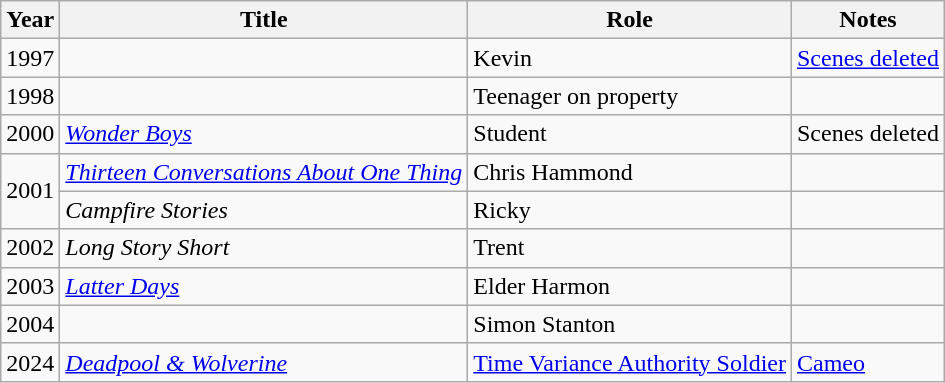<table class="wikitable sortable">
<tr>
<th>Year</th>
<th>Title</th>
<th>Role</th>
<th class="unsortable">Notes</th>
</tr>
<tr>
<td>1997</td>
<td><em></em></td>
<td>Kevin</td>
<td><a href='#'>Scenes deleted</a></td>
</tr>
<tr>
<td>1998</td>
<td><em></em></td>
<td>Teenager on property</td>
<td></td>
</tr>
<tr>
<td>2000</td>
<td><em><a href='#'>Wonder Boys</a></em></td>
<td>Student</td>
<td>Scenes deleted</td>
</tr>
<tr>
<td rowspan="2">2001</td>
<td><em><a href='#'>Thirteen Conversations About One Thing</a></em></td>
<td>Chris Hammond</td>
<td></td>
</tr>
<tr>
<td><em>Campfire Stories</em></td>
<td>Ricky</td>
<td></td>
</tr>
<tr>
<td>2002</td>
<td><em>Long Story Short</em></td>
<td>Trent</td>
<td></td>
</tr>
<tr>
<td>2003</td>
<td><em><a href='#'>Latter Days</a></em></td>
<td>Elder Harmon</td>
<td></td>
</tr>
<tr>
<td>2004</td>
<td><em></em></td>
<td>Simon Stanton</td>
<td></td>
</tr>
<tr>
<td>2024</td>
<td><em><a href='#'>Deadpool & Wolverine</a></em></td>
<td><a href='#'>Time Variance Authority Soldier</a></td>
<td><a href='#'>Cameo</a></td>
</tr>
</table>
